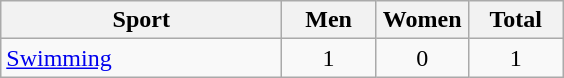<table class="wikitable sortable" style="text-align:center;">
<tr>
<th width="180">Sport</th>
<th width="55">Men</th>
<th width="55">Women</th>
<th width="55">Total</th>
</tr>
<tr>
<td align="left"><a href='#'>Swimming</a></td>
<td>1</td>
<td>0</td>
<td>1</td>
</tr>
</table>
